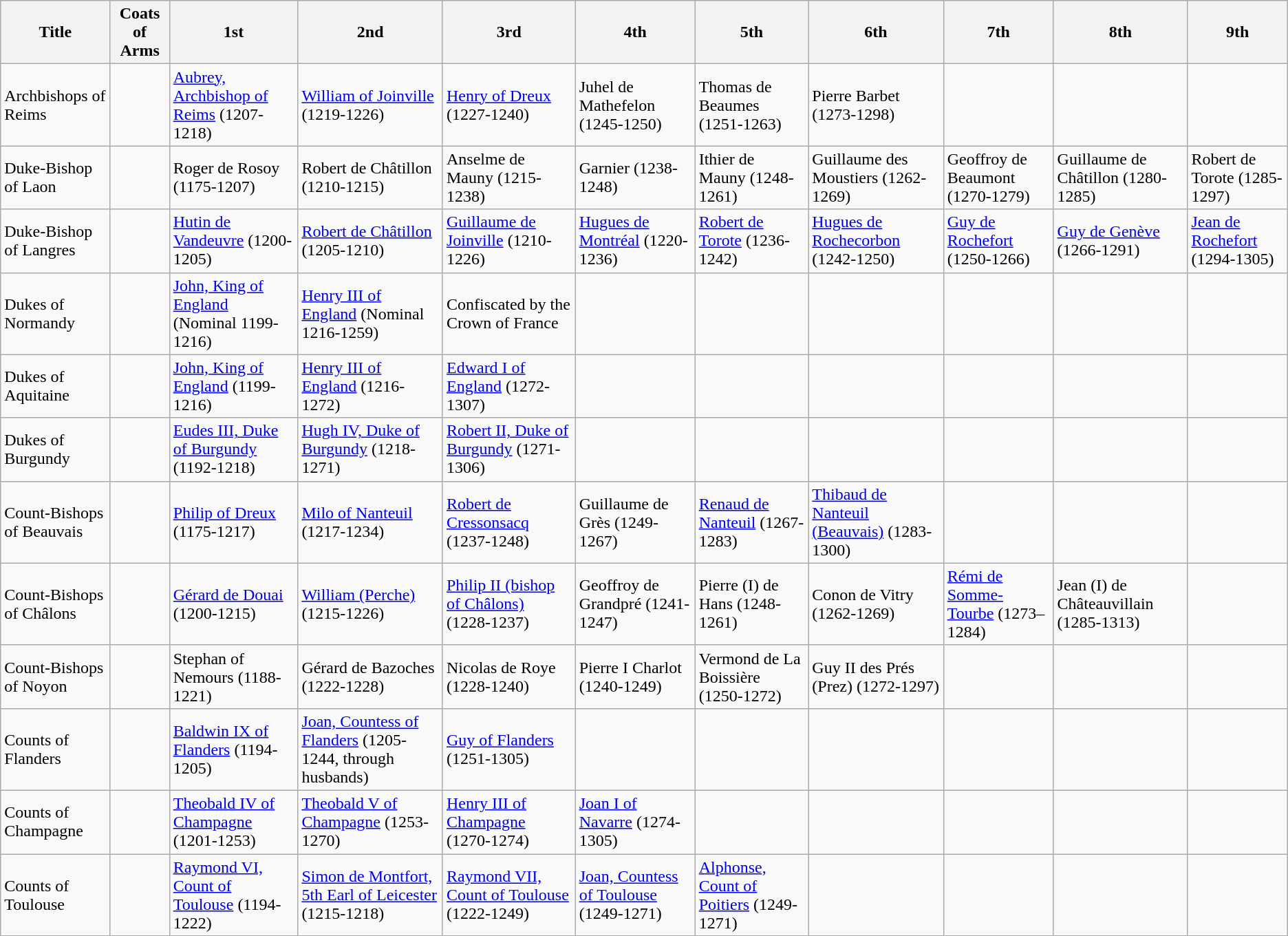<table class="wikitable">
<tr>
<th>Title</th>
<th>Coats of Arms</th>
<th>1st</th>
<th>2nd</th>
<th>3rd</th>
<th>4th</th>
<th>5th</th>
<th>6th</th>
<th>7th</th>
<th>8th</th>
<th>9th</th>
</tr>
<tr>
<td>Archbishops of Reims</td>
<td></td>
<td><a href='#'>Aubrey, Archbishop of Reims</a> (1207-1218)</td>
<td><a href='#'>William of Joinville</a> (1219-1226)</td>
<td><a href='#'>Henry of Dreux</a> (1227-1240)</td>
<td>Juhel de Mathefelon (1245-1250)</td>
<td>Thomas de Beaumes (1251-1263)</td>
<td>Pierre Barbet (1273-1298)</td>
<td></td>
<td></td>
<td></td>
</tr>
<tr>
<td>Duke-Bishop of Laon</td>
<td></td>
<td>Roger de Rosoy (1175-1207)</td>
<td>Robert de Châtillon (1210-1215)</td>
<td>Anselme de Mauny (1215-1238)</td>
<td>Garnier (1238-1248)</td>
<td>Ithier de Mauny (1248-1261)</td>
<td>Guillaume des Moustiers (1262-1269)</td>
<td>Geoffroy de Beaumont (1270-1279)</td>
<td>Guillaume de Châtillon (1280-1285)</td>
<td>Robert de Torote (1285-1297)</td>
</tr>
<tr>
<td>Duke-Bishop of Langres</td>
<td></td>
<td><a href='#'>Hutin de Vandeuvre</a> (1200-1205)</td>
<td><a href='#'>Robert de Châtillon</a> (1205-1210)</td>
<td><a href='#'>Guillaume de Joinville</a> (1210-1226)</td>
<td><a href='#'>Hugues de Montréal</a> (1220-1236)</td>
<td><a href='#'>Robert de Torote</a> (1236-1242)</td>
<td><a href='#'>Hugues de Rochecorbon</a> (1242-1250)</td>
<td><a href='#'>Guy de Rochefort</a> (1250-1266)</td>
<td><a href='#'>Guy de Genève</a> (1266-1291)</td>
<td><a href='#'>Jean de Rochefort</a> (1294-1305)</td>
</tr>
<tr>
<td>Dukes of Normandy</td>
<td></td>
<td><a href='#'>John, King of England</a> (Nominal 1199-1216)</td>
<td><a href='#'>Henry III of England</a> (Nominal 1216-1259)</td>
<td>Confiscated by the Crown of France</td>
<td></td>
<td></td>
<td></td>
<td></td>
<td></td>
<td></td>
</tr>
<tr>
<td>Dukes of Aquitaine</td>
<td></td>
<td><a href='#'>John, King of England</a> (1199-1216)</td>
<td><a href='#'>Henry III of England</a> (1216-1272)</td>
<td><a href='#'>Edward I of England</a> (1272-1307)</td>
<td></td>
<td></td>
<td></td>
<td></td>
<td></td>
<td></td>
</tr>
<tr>
<td>Dukes of Burgundy</td>
<td></td>
<td><a href='#'>Eudes III, Duke of Burgundy</a> (1192-1218)</td>
<td><a href='#'>Hugh IV, Duke of Burgundy</a> (1218-1271)</td>
<td><a href='#'>Robert II, Duke of Burgundy</a> (1271-1306)</td>
<td></td>
<td></td>
<td></td>
<td></td>
<td></td>
<td></td>
</tr>
<tr>
<td>Count-Bishops of Beauvais</td>
<td></td>
<td><a href='#'>Philip of Dreux</a> (1175-1217)</td>
<td><a href='#'>Milo of Nanteuil</a> (1217-1234)</td>
<td><a href='#'>Robert de Cressonsacq</a> (1237-1248)</td>
<td>Guillaume de Grès (1249-1267)</td>
<td><a href='#'>Renaud de Nanteuil</a> (1267-1283)</td>
<td><a href='#'>Thibaud de Nanteuil (Beauvais)</a> (1283-1300)</td>
<td></td>
<td></td>
<td></td>
</tr>
<tr>
<td>Count-Bishops of Châlons</td>
<td></td>
<td><a href='#'>Gérard de Douai</a> (1200-1215)</td>
<td><a href='#'>William (Perche)</a> (1215-1226)</td>
<td><a href='#'>Philip II (bishop of Châlons)</a> (1228-1237)</td>
<td>Geoffroy de Grandpré (1241-1247)</td>
<td>Pierre (I) de Hans (1248-1261)</td>
<td>Conon de Vitry (1262-1269)</td>
<td><a href='#'>Rémi de Somme-Tourbe</a> (1273–1284)</td>
<td>Jean (I) de Châteauvillain (1285-1313)</td>
<td></td>
</tr>
<tr>
<td>Count-Bishops of Noyon</td>
<td></td>
<td>Stephan of Nemours (1188-1221)</td>
<td>Gérard de Bazoches (1222-1228)</td>
<td>Nicolas de Roye (1228-1240)</td>
<td>Pierre I Charlot (1240-1249)</td>
<td>Vermond de La Boissière (1250-1272)</td>
<td>Guy II des Prés (Prez) (1272-1297)</td>
<td></td>
<td></td>
<td></td>
</tr>
<tr>
<td>Counts of Flanders</td>
<td></td>
<td><a href='#'>Baldwin IX of Flanders</a> (1194-1205)</td>
<td><a href='#'>Joan, Countess of Flanders</a> (1205-1244, through husbands)</td>
<td><a href='#'>Guy of Flanders</a> (1251-1305)</td>
<td></td>
<td></td>
<td></td>
<td></td>
<td></td>
<td></td>
</tr>
<tr>
<td>Counts of Champagne</td>
<td></td>
<td><a href='#'>Theobald IV of Champagne</a> (1201-1253)</td>
<td><a href='#'>Theobald V of Champagne</a> (1253-1270)</td>
<td><a href='#'>Henry III of Champagne</a> (1270-1274)</td>
<td><a href='#'>Joan I of Navarre</a> (1274-1305)</td>
<td></td>
<td></td>
<td></td>
<td></td>
<td></td>
</tr>
<tr>
<td>Counts of Toulouse</td>
<td></td>
<td><a href='#'>Raymond VI, Count of Toulouse</a> (1194-1222)</td>
<td><a href='#'>Simon de Montfort, 5th Earl of Leicester</a> (1215-1218)</td>
<td><a href='#'>Raymond VII, Count of Toulouse</a> (1222-1249)</td>
<td><a href='#'>Joan, Countess of Toulouse</a> (1249-1271)</td>
<td><a href='#'>Alphonse, Count of Poitiers</a> (1249-1271)</td>
<td></td>
<td></td>
<td></td>
<td></td>
</tr>
</table>
